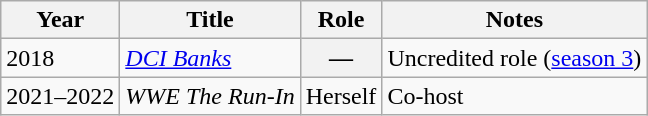<table class="wikitable unsortable">
<tr>
<th>Year</th>
<th>Title</th>
<th>Role</th>
<th>Notes</th>
</tr>
<tr>
<td>2018</td>
<td><em><a href='#'>DCI Banks</a></em></td>
<th>—</th>
<td>Uncredited role (<a href='#'>season 3</a>)</td>
</tr>
<tr>
<td>2021–2022</td>
<td><em>WWE The Run-In</em></td>
<td>Herself</td>
<td>Co-host</td>
</tr>
</table>
